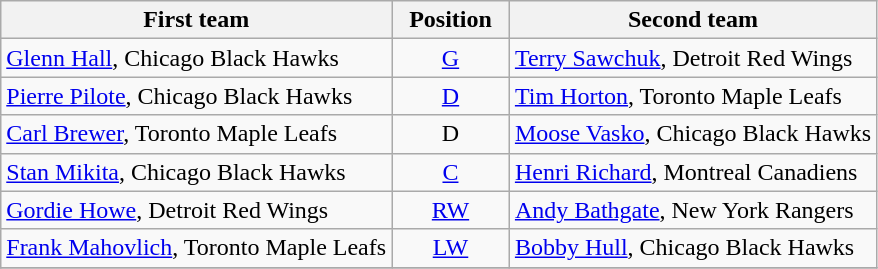<table class="wikitable">
<tr>
<th>First team</th>
<th>  Position  </th>
<th>Second team</th>
</tr>
<tr>
<td><a href='#'>Glenn Hall</a>, Chicago Black Hawks</td>
<td align=center><a href='#'>G</a></td>
<td><a href='#'>Terry Sawchuk</a>, Detroit Red Wings</td>
</tr>
<tr>
<td><a href='#'>Pierre Pilote</a>, Chicago Black Hawks</td>
<td align=center><a href='#'>D</a></td>
<td><a href='#'>Tim Horton</a>, Toronto Maple Leafs</td>
</tr>
<tr>
<td><a href='#'>Carl Brewer</a>, Toronto Maple Leafs</td>
<td align=center>D</td>
<td><a href='#'>Moose Vasko</a>, Chicago Black Hawks</td>
</tr>
<tr>
<td><a href='#'>Stan Mikita</a>, Chicago Black Hawks</td>
<td align=center><a href='#'>C</a></td>
<td><a href='#'>Henri Richard</a>, Montreal Canadiens</td>
</tr>
<tr>
<td><a href='#'>Gordie Howe</a>, Detroit Red Wings</td>
<td align=center><a href='#'>RW</a></td>
<td><a href='#'>Andy Bathgate</a>, New York Rangers</td>
</tr>
<tr>
<td><a href='#'>Frank Mahovlich</a>, Toronto Maple Leafs</td>
<td align=center><a href='#'>LW</a></td>
<td><a href='#'>Bobby Hull</a>, Chicago Black Hawks</td>
</tr>
<tr>
</tr>
</table>
